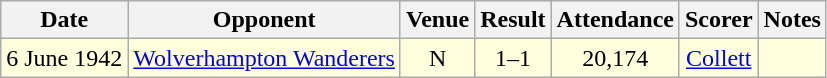<table style="text-align:center;" class="wikitable sortable">
<tr>
<th>Date</th>
<th>Opponent</th>
<th>Venue</th>
<th>Result</th>
<th>Attendance</th>
<th>Scorer</th>
<th>Notes</th>
</tr>
<tr style="background:#ffd;">
<td>6 June 1942</td>
<td><a href='#'>Wolverhampton Wanderers</a></td>
<td>N</td>
<td>1–1</td>
<td>20,174</td>
<td><a href='#'>Collett</a></td>
<td></td>
</tr>
</table>
